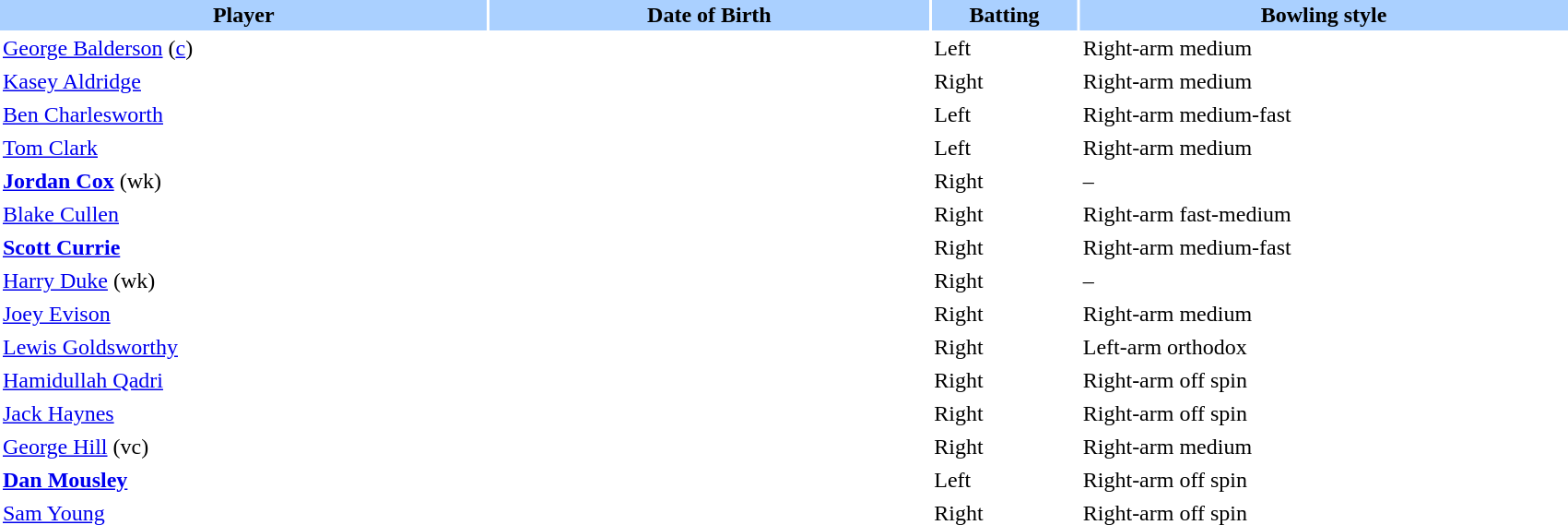<table border="0" cellspacing="2" cellpadding="2" style="width:90%;">
<tr style="background:#aad0ff;">
<th width=20%>Player</th>
<th width=18%>Date of Birth</th>
<th width=6%>Batting</th>
<th width=20%>Bowling style</th>
</tr>
<tr>
<td><a href='#'>George Balderson</a> (<a href='#'>c</a>)</td>
<td></td>
<td>Left</td>
<td>Right-arm medium</td>
</tr>
<tr>
<td><a href='#'>Kasey Aldridge</a></td>
<td></td>
<td>Right</td>
<td>Right-arm medium</td>
</tr>
<tr>
<td><a href='#'>Ben Charlesworth</a></td>
<td></td>
<td>Left</td>
<td>Right-arm medium-fast</td>
</tr>
<tr>
<td><a href='#'>Tom Clark</a></td>
<td></td>
<td>Left</td>
<td>Right-arm medium</td>
</tr>
<tr>
<td><strong><a href='#'>Jordan Cox</a></strong> (wk)</td>
<td></td>
<td>Right</td>
<td>–</td>
</tr>
<tr>
<td><a href='#'>Blake Cullen</a></td>
<td></td>
<td>Right</td>
<td>Right-arm fast-medium</td>
</tr>
<tr>
<td><strong><a href='#'>Scott Currie</a></strong></td>
<td></td>
<td>Right</td>
<td>Right-arm medium-fast</td>
</tr>
<tr>
<td><a href='#'>Harry Duke</a> (wk)</td>
<td></td>
<td>Right</td>
<td>–</td>
</tr>
<tr>
<td><a href='#'>Joey Evison</a></td>
<td></td>
<td>Right</td>
<td>Right-arm medium</td>
</tr>
<tr>
<td><a href='#'>Lewis Goldsworthy</a></td>
<td></td>
<td>Right</td>
<td>Left-arm orthodox</td>
</tr>
<tr>
<td><a href='#'>Hamidullah Qadri</a></td>
<td></td>
<td>Right</td>
<td>Right-arm off spin</td>
</tr>
<tr>
<td><a href='#'>Jack Haynes</a></td>
<td></td>
<td>Right</td>
<td>Right-arm off spin</td>
</tr>
<tr>
<td><a href='#'>George Hill</a> (vc)</td>
<td></td>
<td>Right</td>
<td>Right-arm medium</td>
</tr>
<tr>
<td><strong><a href='#'>Dan Mousley</a></strong></td>
<td></td>
<td>Left</td>
<td>Right-arm off spin</td>
</tr>
<tr>
<td><a href='#'>Sam Young</a></td>
<td></td>
<td>Right</td>
<td>Right-arm off spin</td>
</tr>
</table>
